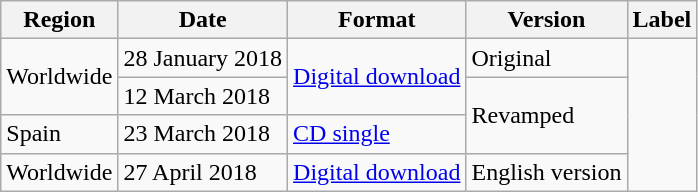<table class=wikitable>
<tr>
<th>Region</th>
<th>Date</th>
<th>Format</th>
<th>Version</th>
<th>Label</th>
</tr>
<tr>
<td rowspan="2">Worldwide</td>
<td>28 January 2018</td>
<td rowspan="2"><a href='#'>Digital download</a></td>
<td>Original</td>
<td rowspan="4"></td>
</tr>
<tr>
<td>12 March 2018</td>
<td rowspan="2">Revamped</td>
</tr>
<tr>
<td>Spain</td>
<td>23 March 2018</td>
<td><a href='#'>CD single</a></td>
</tr>
<tr>
<td>Worldwide</td>
<td>27 April 2018</td>
<td><a href='#'>Digital download</a></td>
<td>English version</td>
</tr>
</table>
